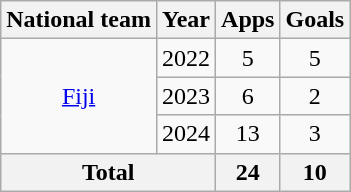<table class="wikitable" style="text-align:center">
<tr>
<th>National team</th>
<th>Year</th>
<th>Apps</th>
<th>Goals</th>
</tr>
<tr>
<td rowspan="3"><a href='#'>Fiji</a></td>
<td>2022</td>
<td>5</td>
<td>5</td>
</tr>
<tr>
<td>2023</td>
<td>6</td>
<td>2</td>
</tr>
<tr>
<td>2024</td>
<td>13</td>
<td>3</td>
</tr>
<tr>
<th colspan="2">Total</th>
<th>24</th>
<th>10</th>
</tr>
</table>
